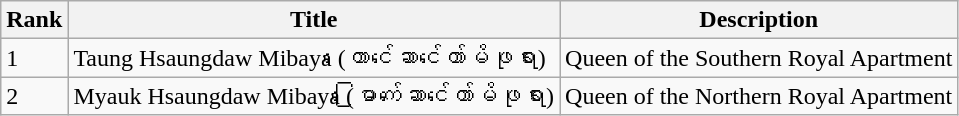<table class="wikitable">
<tr>
<th>Rank</th>
<th>Title</th>
<th>Description</th>
</tr>
<tr>
<td>1</td>
<td>Taung Hsaungdaw Mibaya (တောင်ဆောင်တော်မိဖုရား)</td>
<td>Queen of the Southern Royal Apartment</td>
</tr>
<tr>
<td>2</td>
<td>Myauk Hsaungdaw Mibaya (မြောက်ဆောင်တော်မိဖုရား)</td>
<td>Queen of the Northern Royal Apartment</td>
</tr>
</table>
